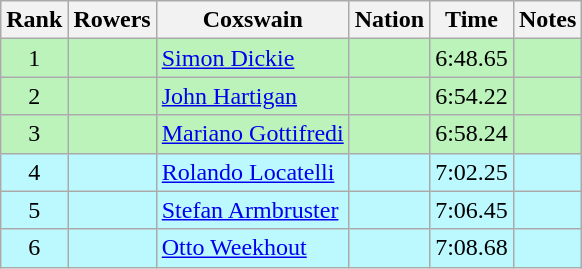<table class="wikitable sortable" style="text-align:center">
<tr>
<th>Rank</th>
<th>Rowers</th>
<th>Coxswain</th>
<th>Nation</th>
<th>Time</th>
<th>Notes</th>
</tr>
<tr bgcolor=bbf3bb>
<td>1</td>
<td align=left></td>
<td align=left><a href='#'>Simon Dickie</a></td>
<td align=left></td>
<td>6:48.65</td>
<td></td>
</tr>
<tr bgcolor=bbf3bb>
<td>2</td>
<td align=left></td>
<td align=left><a href='#'>John Hartigan</a></td>
<td align=left></td>
<td>6:54.22</td>
<td></td>
</tr>
<tr bgcolor=bbf3bb>
<td>3</td>
<td align=left></td>
<td align=left><a href='#'>Mariano Gottifredi</a></td>
<td align=left></td>
<td>6:58.24</td>
<td></td>
</tr>
<tr bgcolor=bbf9ff>
<td>4</td>
<td align=left></td>
<td align=left><a href='#'>Rolando Locatelli</a></td>
<td align=left></td>
<td>7:02.25</td>
<td></td>
</tr>
<tr bgcolor=bbf9ff>
<td>5</td>
<td align=left></td>
<td align=left><a href='#'>Stefan Armbruster</a></td>
<td align=left></td>
<td>7:06.45</td>
<td></td>
</tr>
<tr bgcolor=bbf9ff>
<td>6</td>
<td align=left></td>
<td align=left><a href='#'>Otto Weekhout</a></td>
<td align=left></td>
<td>7:08.68</td>
<td></td>
</tr>
</table>
